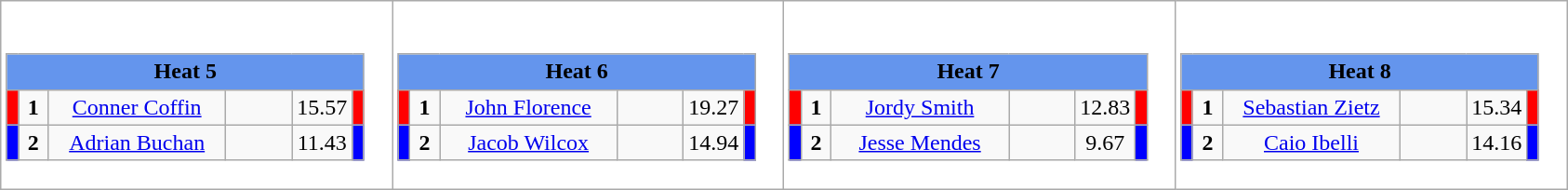<table class="wikitable" style="background:#fff;">
<tr>
<td><div><br><table class="wikitable">
<tr>
<td colspan="6"  style="text-align:center; background:#6495ed;"><strong>Heat 5</strong></td>
</tr>
<tr>
<td style="width:01px; background: #f00;"></td>
<td style="width:14px; text-align:center;"><strong>1</strong></td>
<td style="width:120px; text-align:center;"><a href='#'>Conner Coffin</a></td>
<td style="width:40px; text-align:center;"></td>
<td style="width:20px; text-align:center;">15.57</td>
<td style="width:01px; background: #f00;"></td>
</tr>
<tr>
<td style="width:01px; background: #00f;"></td>
<td style="width:14px; text-align:center;"><strong>2</strong></td>
<td style="width:120px; text-align:center;"><a href='#'>Adrian Buchan</a></td>
<td style="width:40px; text-align:center;"></td>
<td style="width:20px; text-align:center;">11.43</td>
<td style="width:01px; background: #00f;"></td>
</tr>
</table>
</div></td>
<td><div><br><table class="wikitable">
<tr>
<td colspan="6"  style="text-align:center; background:#6495ed;"><strong>Heat 6</strong></td>
</tr>
<tr>
<td style="width:01px; background: #f00;"></td>
<td style="width:14px; text-align:center;"><strong>1</strong></td>
<td style="width:120px; text-align:center;"><a href='#'>John Florence</a></td>
<td style="width:40px; text-align:center;"></td>
<td style="width:20px; text-align:center;">19.27</td>
<td style="width:01px; background: #f00;"></td>
</tr>
<tr>
<td style="width:01px; background: #00f;"></td>
<td style="width:14px; text-align:center;"><strong>2</strong></td>
<td style="width:120px; text-align:center;"><a href='#'>Jacob Wilcox</a></td>
<td style="width:40px; text-align:center;"></td>
<td style="width:20px; text-align:center;">14.94</td>
<td style="width:01px; background: #00f;"></td>
</tr>
</table>
</div></td>
<td><div><br><table class="wikitable">
<tr>
<td colspan="6"  style="text-align:center; background:#6495ed;"><strong>Heat 7</strong></td>
</tr>
<tr>
<td style="width:01px; background: #f00;"></td>
<td style="width:14px; text-align:center;"><strong>1</strong></td>
<td style="width:120px; text-align:center;"><a href='#'>Jordy Smith</a></td>
<td style="width:40px; text-align:center;"></td>
<td style="width:20px; text-align:center;">12.83</td>
<td style="width:01px; background: #f00;"></td>
</tr>
<tr>
<td style="width:01px; background: #00f;"></td>
<td style="width:14px; text-align:center;"><strong>2</strong></td>
<td style="width:120px; text-align:center;"><a href='#'>Jesse Mendes</a></td>
<td style="width:40px; text-align:center;"></td>
<td style="width:20px; text-align:center;">9.67</td>
<td style="width:01px; background: #00f;"></td>
</tr>
</table>
</div></td>
<td><div><br><table class="wikitable">
<tr>
<td colspan="6"  style="text-align:center; background:#6495ed;"><strong>Heat 8</strong></td>
</tr>
<tr>
<td style="width:01px; background: #f00;"></td>
<td style="width:14px; text-align:center;"><strong>1</strong></td>
<td style="width:120px; text-align:center;"><a href='#'>Sebastian Zietz</a></td>
<td style="width:40px; text-align:center;"></td>
<td style="width:20px; text-align:center;">15.34</td>
<td style="width:01px; background: #f00;"></td>
</tr>
<tr>
<td style="width:01px; background: #00f;"></td>
<td style="width:14px; text-align:center;"><strong>2</strong></td>
<td style="width:120px; text-align:center;"><a href='#'>Caio Ibelli</a></td>
<td style="width:40px; text-align:center;"></td>
<td style="width:20px; text-align:center;">14.16</td>
<td style="width:01px; background: #00f;"></td>
</tr>
</table>
</div></td>
</tr>
</table>
